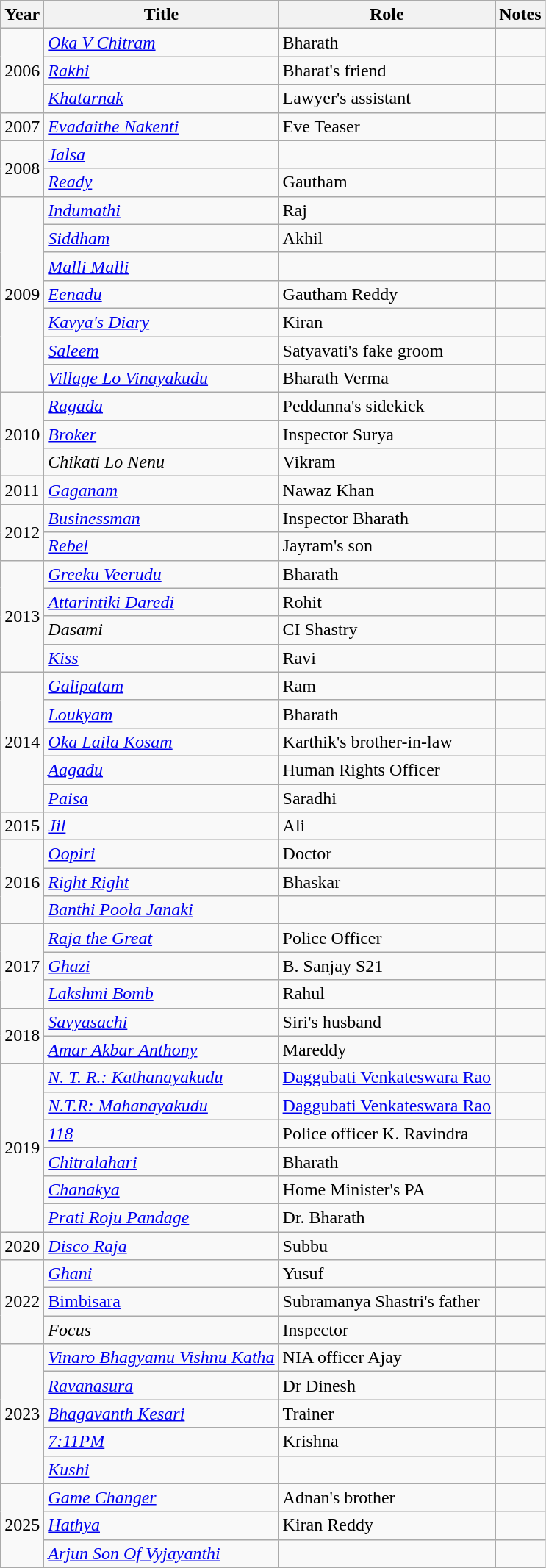<table class="wikitable sortable">
<tr>
<th>Year</th>
<th>Title</th>
<th>Role</th>
<th>Notes</th>
</tr>
<tr>
<td rowspan="3">2006</td>
<td><em><a href='#'>Oka V Chitram</a></em></td>
<td>Bharath</td>
<td></td>
</tr>
<tr>
<td><em><a href='#'>Rakhi</a></em></td>
<td>Bharat's friend</td>
<td></td>
</tr>
<tr>
<td><em><a href='#'>Khatarnak</a></em></td>
<td>Lawyer's assistant</td>
<td></td>
</tr>
<tr>
<td>2007</td>
<td><em><a href='#'>Evadaithe Nakenti</a></em></td>
<td>Eve Teaser</td>
<td></td>
</tr>
<tr>
<td rowspan="2">2008</td>
<td><em><a href='#'>Jalsa</a></em></td>
<td></td>
<td></td>
</tr>
<tr>
<td><em><a href='#'>Ready</a></em></td>
<td>Gautham</td>
<td></td>
</tr>
<tr>
<td rowspan="7">2009</td>
<td><em><a href='#'>Indumathi</a></em></td>
<td>Raj</td>
<td></td>
</tr>
<tr>
<td><em><a href='#'>Siddham</a></em></td>
<td>Akhil</td>
<td></td>
</tr>
<tr>
<td><em><a href='#'>Malli Malli</a></em></td>
<td></td>
<td></td>
</tr>
<tr>
<td><em><a href='#'>Eenadu</a></em></td>
<td>Gautham Reddy</td>
<td></td>
</tr>
<tr>
<td><em><a href='#'>Kavya's Diary</a></em></td>
<td>Kiran</td>
<td></td>
</tr>
<tr>
<td><em><a href='#'>Saleem</a></em></td>
<td>Satyavati's fake groom</td>
<td></td>
</tr>
<tr>
<td><em><a href='#'>Village Lo Vinayakudu</a></em></td>
<td>Bharath Verma</td>
<td></td>
</tr>
<tr>
<td rowspan="3">2010</td>
<td><em><a href='#'>Ragada</a></em></td>
<td>Peddanna's sidekick</td>
<td></td>
</tr>
<tr>
<td><em><a href='#'>Broker</a></em></td>
<td>Inspector Surya</td>
<td></td>
</tr>
<tr>
<td><em>Chikati Lo Nenu</em></td>
<td>Vikram</td>
<td></td>
</tr>
<tr>
<td>2011</td>
<td><em><a href='#'>Gaganam</a></em></td>
<td>Nawaz Khan</td>
<td></td>
</tr>
<tr>
<td rowspan="2">2012</td>
<td><em><a href='#'>Businessman</a></em></td>
<td>Inspector Bharath</td>
<td></td>
</tr>
<tr>
<td><em><a href='#'>Rebel</a></em></td>
<td>Jayram's son</td>
<td></td>
</tr>
<tr>
<td rowspan="4">2013</td>
<td><em><a href='#'>Greeku Veerudu</a></em></td>
<td>Bharath</td>
<td></td>
</tr>
<tr>
<td><em><a href='#'>Attarintiki Daredi</a></em></td>
<td>Rohit</td>
<td></td>
</tr>
<tr>
<td><em>Dasami</em></td>
<td>CI Shastry</td>
<td></td>
</tr>
<tr>
<td><em><a href='#'>Kiss</a></em></td>
<td>Ravi</td>
<td></td>
</tr>
<tr>
<td rowspan="5">2014</td>
<td><em><a href='#'>Galipatam</a></em></td>
<td>Ram</td>
<td></td>
</tr>
<tr>
<td><em><a href='#'>Loukyam</a></em></td>
<td>Bharath</td>
<td></td>
</tr>
<tr>
<td><em><a href='#'>Oka Laila Kosam</a></em></td>
<td>Karthik's brother-in-law</td>
<td></td>
</tr>
<tr>
<td><em><a href='#'>Aagadu</a></em></td>
<td>Human Rights Officer</td>
<td></td>
</tr>
<tr>
<td><em><a href='#'>Paisa</a></em></td>
<td>Saradhi</td>
<td></td>
</tr>
<tr>
<td>2015</td>
<td><em><a href='#'>Jil</a></em></td>
<td>Ali</td>
<td></td>
</tr>
<tr>
<td rowspan="3">2016</td>
<td><em><a href='#'>Oopiri</a></em></td>
<td>Doctor</td>
<td></td>
</tr>
<tr>
<td><em><a href='#'>Right Right</a></em></td>
<td>Bhaskar</td>
<td></td>
</tr>
<tr>
<td><em><a href='#'>Banthi Poola Janaki</a></em></td>
<td></td>
<td></td>
</tr>
<tr>
<td rowspan="3">2017</td>
<td><em><a href='#'>Raja the Great</a></em></td>
<td>Police Officer</td>
<td></td>
</tr>
<tr>
<td><em><a href='#'>Ghazi</a></em></td>
<td>B. Sanjay S21</td>
<td></td>
</tr>
<tr>
<td><em><a href='#'>Lakshmi Bomb</a></em></td>
<td>Rahul</td>
<td></td>
</tr>
<tr>
<td rowspan="2">2018</td>
<td><em><a href='#'>Savyasachi</a></em></td>
<td>Siri's husband</td>
<td></td>
</tr>
<tr>
<td><em><a href='#'>Amar Akbar Anthony</a></em></td>
<td>Mareddy</td>
<td></td>
</tr>
<tr>
<td rowspan="6">2019</td>
<td><em><a href='#'>N. T. R.: Kathanayakudu</a></em></td>
<td><a href='#'>Daggubati Venkateswara Rao</a></td>
<td></td>
</tr>
<tr>
<td><em><a href='#'>N.T.R: Mahanayakudu</a></em></td>
<td><a href='#'>Daggubati Venkateswara Rao</a></td>
<td></td>
</tr>
<tr>
<td><em><a href='#'>118</a></em></td>
<td>Police officer K. Ravindra</td>
<td></td>
</tr>
<tr>
<td><em><a href='#'>Chitralahari</a></em></td>
<td>Bharath</td>
<td></td>
</tr>
<tr>
<td><em><a href='#'>Chanakya</a></em></td>
<td>Home Minister's PA</td>
<td></td>
</tr>
<tr>
<td><em><a href='#'>Prati Roju Pandage</a></em></td>
<td>Dr. Bharath</td>
<td></td>
</tr>
<tr>
<td>2020</td>
<td><em><a href='#'>Disco Raja</a></em></td>
<td>Subbu</td>
<td></td>
</tr>
<tr>
<td rowspan="3">2022</td>
<td><em><a href='#'>Ghani</a></em></td>
<td>Yusuf</td>
<td></td>
</tr>
<tr>
<td><em><a href='#'></em>Bimbisara<em></a></em></td>
<td>Subramanya Shastri's father</td>
<td></td>
</tr>
<tr>
<td><em>Focus</em></td>
<td>Inspector</td>
<td></td>
</tr>
<tr>
<td rowspan="5">2023</td>
<td><em><a href='#'>Vinaro Bhagyamu Vishnu Katha</a></em></td>
<td>NIA officer Ajay</td>
<td></td>
</tr>
<tr>
<td><em><a href='#'>Ravanasura</a></em></td>
<td>Dr Dinesh</td>
<td></td>
</tr>
<tr>
<td><em><a href='#'>Bhagavanth Kesari</a></em></td>
<td>Trainer</td>
<td></td>
</tr>
<tr>
<td><em><a href='#'>7:11PM</a></em></td>
<td>Krishna</td>
<td></td>
</tr>
<tr>
<td><em><a href='#'>Kushi</a></em></td>
<td></td>
<td></td>
</tr>
<tr>
<td rowspan="3">2025</td>
<td><em><a href='#'>Game Changer</a></em></td>
<td>Adnan's brother</td>
<td></td>
</tr>
<tr>
<td><em><a href='#'>Hathya</a></em></td>
<td>Kiran Reddy</td>
<td></td>
</tr>
<tr>
<td><a href='#'><em>Arjun Son Of Vyjayanthi</em></a></td>
<td></td>
<td></td>
</tr>
</table>
